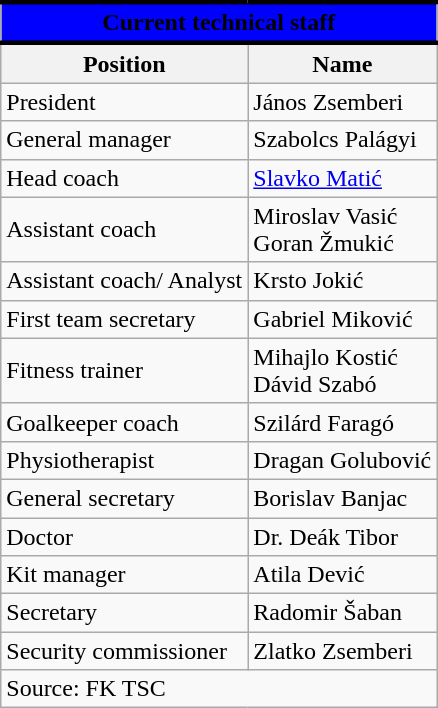<table class="wikitable">
<tr style="text-align:center;background:#0000FF; color:black; border-top:black 3px solid; border-bottom:black 3px solid">
<td COLSPAN="14"><span><strong>Current technical staff</strong></span></td>
</tr>
<tr style="text-align:center; background:#ddffdd">
<th>Position</th>
<th>Name</th>
</tr>
<tr>
<td>President</td>
<td> János Zsemberi</td>
</tr>
<tr>
<td>General manager</td>
<td> Szabolcs Palágyi</td>
</tr>
<tr>
<td>Head coach</td>
<td> <a href='#'>Slavko Matić</a></td>
</tr>
<tr>
<td>Assistant coach</td>
<td> Miroslav Vasić <br>  Goran Žmukić</td>
</tr>
<tr>
<td>Assistant coach/ Analyst</td>
<td> Krsto Jokić</td>
</tr>
<tr>
<td>First team secretary</td>
<td> Gabriel Miković</td>
</tr>
<tr>
<td>Fitness trainer</td>
<td> Mihajlo Kostić <br>  Dávid Szabó</td>
</tr>
<tr>
<td>Goalkeeper coach</td>
<td> Szilárd Faragó</td>
</tr>
<tr>
<td>Physiotherapist</td>
<td> Dragan Golubović</td>
</tr>
<tr>
<td>General secretary</td>
<td> Borislav Banjac</td>
</tr>
<tr>
<td>Doctor</td>
<td> Dr. Deák Tibor</td>
</tr>
<tr>
<td>Kit manager</td>
<td> Atila Dević</td>
</tr>
<tr>
<td>Secretary</td>
<td> Radomir Šaban</td>
</tr>
<tr>
<td>Security commissioner</td>
<td> Zlatko Zsemberi</td>
</tr>
<tr>
<td colspan="2">Source: FK TSC </td>
</tr>
</table>
